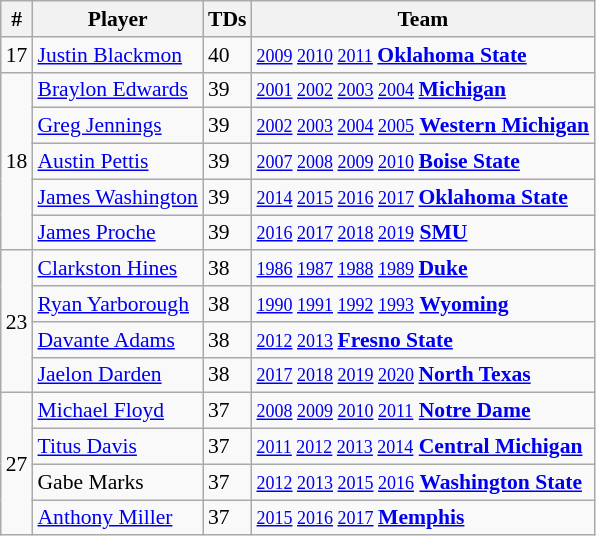<table class="wikitable" style="font-size:90%; white-space: nowrap;">
<tr>
<th>#</th>
<th>Player</th>
<th>TDs</th>
<th colspan=3>Team</th>
</tr>
<tr>
<td>17</td>
<td><a href='#'>Justin Blackmon</a></td>
<td>40</td>
<td colspan=3><small> <a href='#'>2009</a> <a href='#'>2010</a> <a href='#'>2011</a> </small> <strong><a href='#'>Oklahoma State</a></strong></td>
</tr>
<tr>
<td rowspan=5>18</td>
<td><a href='#'>Braylon Edwards</a></td>
<td>39</td>
<td colspan=3><small> <a href='#'>2001</a> <a href='#'>2002</a> <a href='#'>2003</a> <a href='#'>2004</a> </small> <strong><a href='#'>Michigan</a></strong></td>
</tr>
<tr>
<td><a href='#'>Greg Jennings</a></td>
<td>39</td>
<td colspan=3><small> <a href='#'>2002</a> <a href='#'>2003</a> <a href='#'>2004</a> <a href='#'>2005</a></small> <strong><a href='#'>Western Michigan</a></strong></td>
</tr>
<tr>
<td><a href='#'>Austin Pettis</a></td>
<td>39</td>
<td colspan=3><small> <a href='#'>2007</a> <a href='#'>2008</a> <a href='#'>2009</a> <a href='#'>2010</a> </small> <strong><a href='#'>Boise State</a></strong></td>
</tr>
<tr>
<td><a href='#'>James Washington</a></td>
<td>39</td>
<td colspan=3><small> <a href='#'>2014</a> <a href='#'>2015</a> <a href='#'>2016</a> <a href='#'>2017</a> </small> <strong><a href='#'>Oklahoma State</a></strong></td>
</tr>
<tr>
<td><a href='#'>James Proche</a></td>
<td>39</td>
<td colspan=3><small> <a href='#'>2016</a> <a href='#'>2017</a> <a href='#'>2018</a> <a href='#'>2019</a></small> <strong><a href='#'>SMU</a></strong></td>
</tr>
<tr>
<td rowspan=4>23</td>
<td><a href='#'>Clarkston Hines</a></td>
<td>38</td>
<td colspan=3><small> <a href='#'>1986</a> <a href='#'>1987</a> <a href='#'>1988</a> <a href='#'>1989</a> </small> <strong><a href='#'>Duke</a></strong></td>
</tr>
<tr>
<td><a href='#'>Ryan Yarborough</a></td>
<td>38</td>
<td colspan=3><small> <a href='#'>1990</a> <a href='#'>1991</a> <a href='#'>1992</a> <a href='#'>1993</a></small> <strong><a href='#'>Wyoming</a></strong></td>
</tr>
<tr>
<td><a href='#'>Davante Adams</a></td>
<td>38</td>
<td colspan=3><small> <a href='#'>2012</a> <a href='#'>2013</a> </small> <strong><a href='#'>Fresno State</a></strong></td>
</tr>
<tr>
<td><a href='#'>Jaelon Darden</a></td>
<td>38</td>
<td colspan=3><small> <a href='#'>2017</a> <a href='#'>2018</a> <a href='#'>2019</a> <a href='#'>2020</a> </small> <strong><a href='#'>North Texas</a></strong></td>
</tr>
<tr>
<td rowspan=5>27</td>
<td><a href='#'>Michael Floyd</a></td>
<td>37</td>
<td colspan=3><small> <a href='#'>2008</a> <a href='#'>2009</a> <a href='#'>2010</a> <a href='#'>2011</a></small> <strong><a href='#'>Notre Dame</a></strong></td>
</tr>
<tr>
<td><a href='#'>Titus Davis</a></td>
<td>37</td>
<td colspan=3><small> <a href='#'>2011</a> <a href='#'>2012</a> <a href='#'>2013</a> <a href='#'>2014</a></small> <strong><a href='#'>Central Michigan</a></strong></td>
</tr>
<tr>
<td>Gabe Marks</td>
<td>37</td>
<td colspan=3><small> <a href='#'>2012</a> <a href='#'>2013</a> <a href='#'>2015</a> <a href='#'>2016</a></small> <strong><a href='#'>Washington State</a></strong></td>
</tr>
<tr>
<td><a href='#'>Anthony Miller</a></td>
<td>37</td>
<td colspan=3><small><a href='#'>2015</a> <a href='#'>2016</a> <a href='#'>2017</a> </small> <strong><a href='#'>Memphis</a></strong></td>
</tr>
</table>
